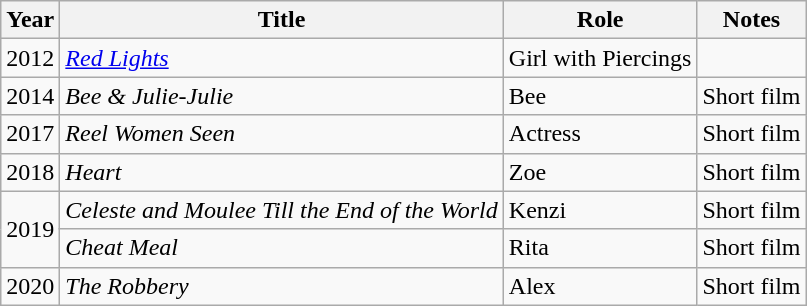<table class="wikitable">
<tr>
<th>Year</th>
<th>Title</th>
<th>Role</th>
<th>Notes</th>
</tr>
<tr>
<td>2012</td>
<td><em><a href='#'>Red Lights</a></em></td>
<td>Girl with Piercings</td>
<td></td>
</tr>
<tr>
<td>2014</td>
<td><em>Bee & Julie-Julie</em></td>
<td>Bee</td>
<td>Short film</td>
</tr>
<tr>
<td>2017</td>
<td><em>Reel Women Seen</em></td>
<td>Actress</td>
<td>Short film</td>
</tr>
<tr>
<td>2018</td>
<td><em>Heart</em></td>
<td>Zoe</td>
<td>Short film</td>
</tr>
<tr>
<td rowspan="2">2019</td>
<td><em>Celeste and Moulee Till the End of the World</em></td>
<td>Kenzi</td>
<td>Short film</td>
</tr>
<tr>
<td><em>Cheat Meal</em></td>
<td>Rita</td>
<td>Short film</td>
</tr>
<tr>
<td>2020</td>
<td><em>The Robbery</em></td>
<td>Alex</td>
<td>Short film</td>
</tr>
</table>
